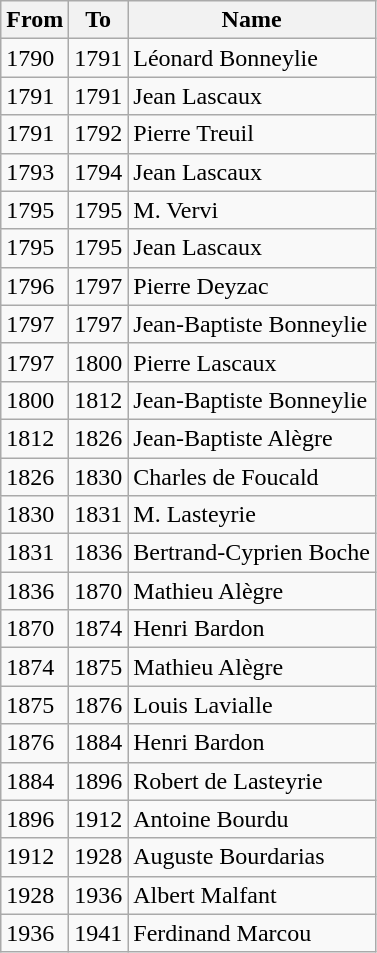<table class="wikitable">
<tr>
<th>From</th>
<th>To</th>
<th>Name</th>
</tr>
<tr>
<td>1790</td>
<td>1791</td>
<td>Léonard Bonneylie</td>
</tr>
<tr>
<td>1791</td>
<td>1791</td>
<td>Jean Lascaux</td>
</tr>
<tr>
<td>1791</td>
<td>1792</td>
<td>Pierre Treuil</td>
</tr>
<tr>
<td>1793</td>
<td>1794</td>
<td>Jean Lascaux</td>
</tr>
<tr>
<td>1795</td>
<td>1795</td>
<td>M. Vervi</td>
</tr>
<tr>
<td>1795</td>
<td>1795</td>
<td>Jean Lascaux</td>
</tr>
<tr>
<td>1796</td>
<td>1797</td>
<td>Pierre Deyzac</td>
</tr>
<tr>
<td>1797</td>
<td>1797</td>
<td>Jean-Baptiste Bonneylie</td>
</tr>
<tr>
<td>1797</td>
<td>1800</td>
<td>Pierre Lascaux</td>
</tr>
<tr>
<td>1800</td>
<td>1812</td>
<td>Jean-Baptiste Bonneylie</td>
</tr>
<tr>
<td>1812</td>
<td>1826</td>
<td>Jean-Baptiste Alègre</td>
</tr>
<tr>
<td>1826</td>
<td>1830</td>
<td>Charles de Foucald</td>
</tr>
<tr>
<td>1830</td>
<td>1831</td>
<td>M. Lasteyrie</td>
</tr>
<tr>
<td>1831</td>
<td>1836</td>
<td>Bertrand-Cyprien Boche</td>
</tr>
<tr>
<td>1836</td>
<td>1870</td>
<td>Mathieu Alègre</td>
</tr>
<tr>
<td>1870</td>
<td>1874</td>
<td>Henri Bardon</td>
</tr>
<tr>
<td>1874</td>
<td>1875</td>
<td>Mathieu Alègre</td>
</tr>
<tr>
<td>1875</td>
<td>1876</td>
<td>Louis Lavialle</td>
</tr>
<tr>
<td>1876</td>
<td>1884</td>
<td>Henri Bardon</td>
</tr>
<tr>
<td>1884</td>
<td>1896</td>
<td>Robert de Lasteyrie</td>
</tr>
<tr>
<td>1896</td>
<td>1912</td>
<td>Antoine Bourdu</td>
</tr>
<tr>
<td>1912</td>
<td>1928</td>
<td>Auguste Bourdarias</td>
</tr>
<tr>
<td>1928</td>
<td>1936</td>
<td>Albert Malfant</td>
</tr>
<tr>
<td>1936</td>
<td>1941</td>
<td>Ferdinand Marcou</td>
</tr>
</table>
